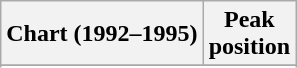<table class="wikitable sortable plainrowheaders" style="text-align:center;">
<tr>
<th scope="col">Chart (1992–1995)</th>
<th scope="col">Peak<br>position</th>
</tr>
<tr>
</tr>
<tr>
</tr>
</table>
